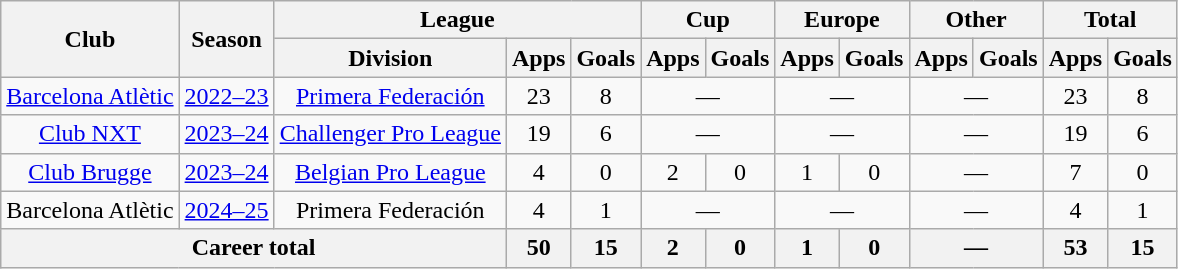<table class="wikitable" style="text-align: center">
<tr>
<th rowspan="2">Club</th>
<th rowspan="2">Season</th>
<th colspan="3">League</th>
<th colspan="2">Cup</th>
<th colspan="2">Europe</th>
<th colspan="2">Other</th>
<th colspan="2">Total</th>
</tr>
<tr>
<th>Division</th>
<th>Apps</th>
<th>Goals</th>
<th>Apps</th>
<th>Goals</th>
<th>Apps</th>
<th>Goals</th>
<th>Apps</th>
<th>Goals</th>
<th>Apps</th>
<th>Goals</th>
</tr>
<tr>
<td><a href='#'>Barcelona Atlètic</a></td>
<td><a href='#'>2022–23</a></td>
<td><a href='#'>Primera Federación</a></td>
<td>23</td>
<td>8</td>
<td colspan="2">—</td>
<td colspan="2">—</td>
<td colspan="2">—</td>
<td>23</td>
<td>8</td>
</tr>
<tr>
<td><a href='#'>Club NXT</a></td>
<td><a href='#'>2023–24</a></td>
<td><a href='#'>Challenger Pro League</a></td>
<td>19</td>
<td>6</td>
<td colspan="2">—</td>
<td colspan="2">—</td>
<td colspan="2">—</td>
<td>19</td>
<td>6</td>
</tr>
<tr>
<td><a href='#'>Club Brugge</a></td>
<td><a href='#'>2023–24</a></td>
<td><a href='#'>Belgian Pro League</a></td>
<td>4</td>
<td>0</td>
<td>2</td>
<td>0</td>
<td>1</td>
<td>0</td>
<td colspan="2">—</td>
<td>7</td>
<td>0</td>
</tr>
<tr>
<td>Barcelona Atlètic</td>
<td><a href='#'>2024–25</a></td>
<td>Primera Federación</td>
<td>4</td>
<td>1</td>
<td colspan="2">—</td>
<td colspan="2">—</td>
<td colspan="2">—</td>
<td>4</td>
<td>1</td>
</tr>
<tr>
<th colspan="3">Career total</th>
<th>50</th>
<th>15</th>
<th>2</th>
<th>0</th>
<th>1</th>
<th>0</th>
<th colspan="2">—</th>
<th>53</th>
<th>15</th>
</tr>
</table>
